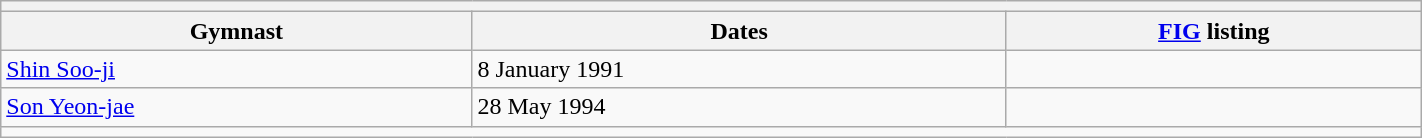<table class="wikitable mw-collapsible mw-collapsed" width="75%">
<tr>
<th colspan="3"></th>
</tr>
<tr>
<th>Gymnast</th>
<th>Dates</th>
<th><a href='#'>FIG</a> listing</th>
</tr>
<tr>
<td><a href='#'>Shin Soo-ji</a></td>
<td>8 January 1991</td>
<td></td>
</tr>
<tr>
<td><a href='#'>Son Yeon-jae</a></td>
<td>28 May 1994</td>
<td></td>
</tr>
<tr>
<td colspan="3"></td>
</tr>
</table>
